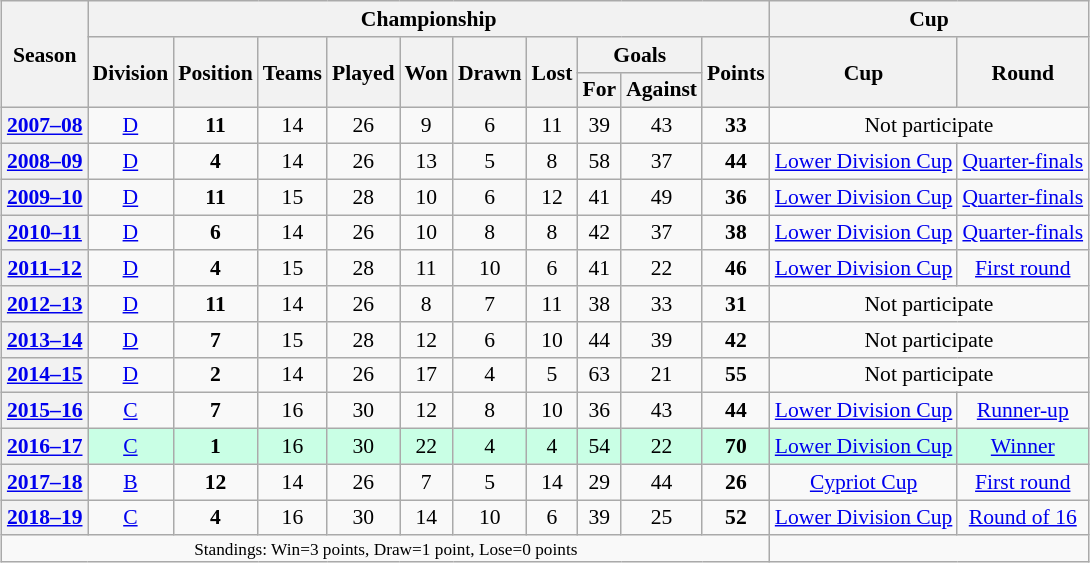<table class="wikitable" style="margin:1em auto; text-align: center; font-size:90%">
<tr>
<th rowspan="3">Season</th>
<th colspan="10">Championship</th>
<th colspan="10">Cup</th>
</tr>
<tr>
<th rowspan="2">Division</th>
<th rowspan="2">Position</th>
<th rowspan="2">Teams</th>
<th rowspan="2">Played</th>
<th rowspan="2">Won</th>
<th rowspan="2">Drawn</th>
<th rowspan="2">Lost</th>
<th colspan="2">Goals</th>
<th rowspan="2">Points</th>
<th rowspan="2">Cup</th>
<th rowspan="2">Round</th>
</tr>
<tr>
<th>For</th>
<th>Against</th>
</tr>
<tr>
<th><a href='#'>2007–08</a></th>
<td><a href='#'>D</a></td>
<td><strong>11</strong></td>
<td>14</td>
<td>26</td>
<td>9</td>
<td>6</td>
<td>11</td>
<td>39</td>
<td>43</td>
<td><strong>33</strong></td>
<td colspan=2>Not participate</td>
</tr>
<tr>
<th><a href='#'>2008–09</a></th>
<td><a href='#'>D</a></td>
<td><strong>4</strong></td>
<td>14</td>
<td>26</td>
<td>13</td>
<td>5</td>
<td>8</td>
<td>58</td>
<td>37</td>
<td><strong>44</strong></td>
<td><a href='#'>Lower Division Cup</a></td>
<td><a href='#'>Quarter-finals</a></td>
</tr>
<tr>
<th><a href='#'>2009–10</a></th>
<td><a href='#'>D</a></td>
<td><strong>11</strong></td>
<td>15</td>
<td>28</td>
<td>10</td>
<td>6</td>
<td>12</td>
<td>41</td>
<td>49</td>
<td><strong>36</strong></td>
<td><a href='#'>Lower Division Cup</a></td>
<td><a href='#'>Quarter-finals</a></td>
</tr>
<tr>
<th><a href='#'>2010–11</a></th>
<td><a href='#'>D</a></td>
<td><strong>6</strong></td>
<td>14</td>
<td>26</td>
<td>10</td>
<td>8</td>
<td>8</td>
<td>42</td>
<td>37</td>
<td><strong>38</strong></td>
<td><a href='#'>Lower Division Cup</a></td>
<td><a href='#'>Quarter-finals</a></td>
</tr>
<tr>
<th><a href='#'>2011–12</a></th>
<td><a href='#'>D</a></td>
<td><strong>4</strong></td>
<td>15</td>
<td>28</td>
<td>11</td>
<td>10</td>
<td>6</td>
<td>41</td>
<td>22</td>
<td><strong>46</strong></td>
<td><a href='#'>Lower Division Cup</a></td>
<td><a href='#'>First round</a></td>
</tr>
<tr>
<th><a href='#'>2012–13</a></th>
<td><a href='#'>D</a></td>
<td><strong>11</strong></td>
<td>14</td>
<td>26</td>
<td>8</td>
<td>7</td>
<td>11</td>
<td>38</td>
<td>33</td>
<td><strong>31</strong></td>
<td colspan=2>Not participate</td>
</tr>
<tr>
<th><a href='#'>2013–14</a></th>
<td><a href='#'>D</a></td>
<td><strong>7</strong></td>
<td>15</td>
<td>28</td>
<td>12</td>
<td>6</td>
<td>10</td>
<td>44</td>
<td>39</td>
<td><strong>42</strong></td>
<td colspan=2>Not participate</td>
</tr>
<tr>
<th><a href='#'>2014–15</a></th>
<td><a href='#'>D</a></td>
<td><strong>2</strong></td>
<td>14</td>
<td>26</td>
<td>17</td>
<td>4</td>
<td>5</td>
<td>63</td>
<td>21</td>
<td><strong>55</strong></td>
<td colspan=2>Not participate</td>
</tr>
<tr>
<th><a href='#'>2015–16</a></th>
<td><a href='#'>C</a></td>
<td><strong>7</strong></td>
<td>16</td>
<td>30</td>
<td>12</td>
<td>8</td>
<td>10</td>
<td>36</td>
<td>43</td>
<td><strong>44</strong></td>
<td><a href='#'>Lower Division Cup</a></td>
<td><a href='#'>Runner-up</a></td>
</tr>
<tr>
<th><a href='#'>2016–17</a></th>
<td style="background:#C9FFE5"><a href='#'>C</a></td>
<td style="background:#C9FFE5"><strong>1</strong></td>
<td style="background:#C9FFE5">16</td>
<td style="background:#C9FFE5">30</td>
<td style="background:#C9FFE5">22</td>
<td style="background:#C9FFE5">4</td>
<td style="background:#C9FFE5">4</td>
<td style="background:#C9FFE5">54</td>
<td style="background:#C9FFE5">22</td>
<td style="background:#C9FFE5"><strong>70</strong></td>
<td style="background:#C9FFE5"><a href='#'>Lower Division Cup</a></td>
<td style="background:#C9FFE5"><a href='#'>Winner</a></td>
</tr>
<tr>
<th><a href='#'>2017–18</a></th>
<td><a href='#'>B</a></td>
<td><strong>12</strong></td>
<td>14</td>
<td>26</td>
<td>7</td>
<td>5</td>
<td>14</td>
<td>29</td>
<td>44</td>
<td><strong>26</strong></td>
<td><a href='#'>Cypriot Cup</a></td>
<td><a href='#'>First round</a></td>
</tr>
<tr>
<th><a href='#'>2018–19</a></th>
<td><a href='#'>C</a></td>
<td><strong>4</strong></td>
<td>16</td>
<td>30</td>
<td>14</td>
<td>10</td>
<td>6</td>
<td>39</td>
<td>25</td>
<td><strong>52</strong></td>
<td><a href='#'>Lower Division Cup</a></td>
<td><a href='#'>Round of 16</a></td>
</tr>
<tr>
<td colspan=11 style="font-size:80%">Standings: Win=3 points, Draw=1 point, Lose=0 points</td>
</tr>
</table>
